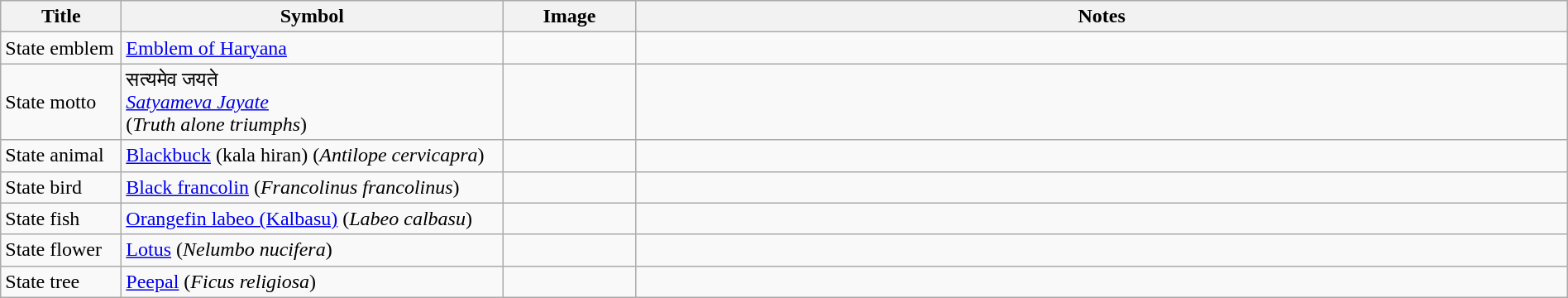<table class="wikitable" style="width: 100%;">
<tr>
<th width=90>Title</th>
<th style="width:300px;">Symbol</th>
<th width=100>Image</th>
<th>Notes</th>
</tr>
<tr>
<td>State emblem</td>
<td><a href='#'>Emblem of Haryana</a></td>
<td style="text-align:center;"></td>
<td></td>
</tr>
<tr>
<td>State motto</td>
<td>सत्यमेव जयते<br> <em><a href='#'>Satyameva Jayate</a></em><br> (<em>Truth alone triumphs</em>)</td>
<td></td>
<td></td>
</tr>
<tr>
<td>State animal</td>
<td><a href='#'>Blackbuck</a> (kala hiran) (<em>Antilope cervicapra</em>)</td>
<td style="text-align:center;"></td>
<td></td>
</tr>
<tr>
<td>State bird</td>
<td><a href='#'>Black francolin</a> (<em>Francolinus francolinus</em>)</td>
<td style="text-align:center;"></td>
<td></td>
</tr>
<tr>
<td>State fish</td>
<td><a href='#'>Orangefin labeo (Kalbasu)</a> (<em>Labeo calbasu</em>)</td>
<td align=center></td>
<td></td>
</tr>
<tr>
<td>State flower</td>
<td><a href='#'>Lotus</a> (<em>Nelumbo nucifera</em>)</td>
<td style="text-align:center;"></td>
<td></td>
</tr>
<tr>
<td>State tree</td>
<td><a href='#'>Peepal</a> (<em>Ficus religiosa</em>)</td>
<td style="text-align:center;"></td>
<td></td>
</tr>
</table>
